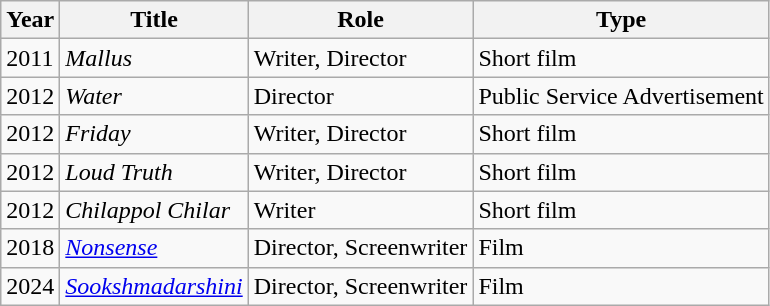<table class="wikitable">
<tr>
<th>Year</th>
<th>Title</th>
<th>Role</th>
<th>Type</th>
</tr>
<tr>
<td>2011</td>
<td><em>Mallus</em></td>
<td>Writer, Director</td>
<td>Short film</td>
</tr>
<tr>
<td>2012</td>
<td><em>Water</em></td>
<td>Director</td>
<td>Public Service Advertisement</td>
</tr>
<tr>
<td>2012</td>
<td><em>Friday</em></td>
<td>Writer, Director</td>
<td>Short film</td>
</tr>
<tr>
<td>2012</td>
<td><em>Loud Truth</em></td>
<td>Writer, Director</td>
<td>Short film</td>
</tr>
<tr>
<td>2012</td>
<td><em>Chilappol Chilar</em></td>
<td>Writer</td>
<td>Short film</td>
</tr>
<tr>
<td>2018</td>
<td><em><a href='#'>Nonsense</a></em></td>
<td>Director, Screenwriter</td>
<td>Film</td>
</tr>
<tr>
<td>2024</td>
<td><em><a href='#'>Sookshmadarshini</a></em></td>
<td>Director, Screenwriter</td>
<td>Film</td>
</tr>
</table>
